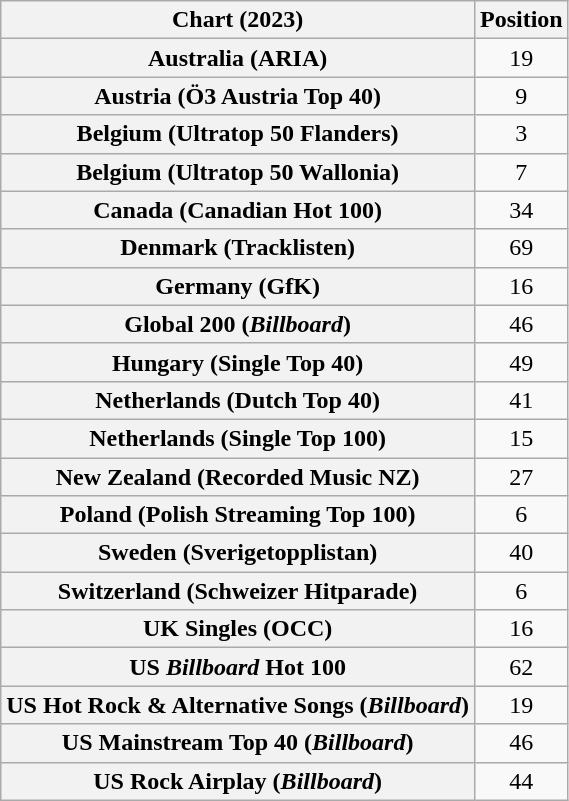<table class="wikitable sortable plainrowheaders" style="text-align:center">
<tr>
<th scope="col">Chart (2023)</th>
<th scope="col">Position</th>
</tr>
<tr>
<th scope="row">Australia (ARIA)</th>
<td>19</td>
</tr>
<tr>
<th scope="row">Austria (Ö3 Austria Top 40)</th>
<td>9</td>
</tr>
<tr>
<th scope="row">Belgium (Ultratop 50 Flanders)</th>
<td>3</td>
</tr>
<tr>
<th scope="row">Belgium (Ultratop 50 Wallonia)</th>
<td>7</td>
</tr>
<tr>
<th scope="row">Canada (Canadian Hot 100)</th>
<td>34</td>
</tr>
<tr>
<th scope="row">Denmark (Tracklisten)</th>
<td>69</td>
</tr>
<tr>
<th scope="row">Germany (GfK)</th>
<td>16</td>
</tr>
<tr>
<th scope="row">Global 200 (<em>Billboard</em>)</th>
<td>46</td>
</tr>
<tr>
<th scope="row">Hungary (Single Top 40)</th>
<td>49</td>
</tr>
<tr>
<th scope="row">Netherlands (Dutch Top 40)</th>
<td>41</td>
</tr>
<tr>
<th scope="row">Netherlands (Single Top 100)</th>
<td>15</td>
</tr>
<tr>
<th scope="row">New Zealand (Recorded Music NZ)</th>
<td>27</td>
</tr>
<tr>
<th scope="row">Poland (Polish Streaming Top 100)</th>
<td>6</td>
</tr>
<tr>
<th scope="row">Sweden (Sverigetopplistan)</th>
<td>40</td>
</tr>
<tr>
<th scope="row">Switzerland (Schweizer Hitparade)</th>
<td>6</td>
</tr>
<tr>
<th scope="row">UK Singles (OCC)</th>
<td>16</td>
</tr>
<tr>
<th scope="row">US <em>Billboard</em> Hot 100</th>
<td>62</td>
</tr>
<tr>
<th scope="row">US Hot Rock & Alternative Songs (<em>Billboard</em>)</th>
<td>19</td>
</tr>
<tr>
<th scope="row">US Mainstream Top 40 (<em>Billboard</em>)</th>
<td>46</td>
</tr>
<tr>
<th scope="row">US Rock Airplay (<em>Billboard</em>)</th>
<td>44</td>
</tr>
</table>
